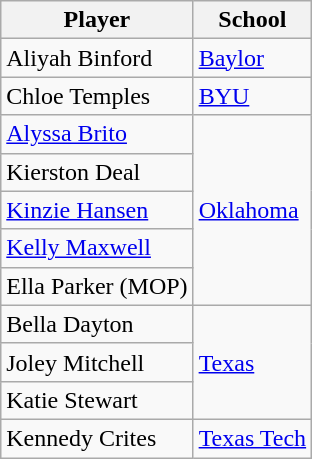<table class="wikitable">
<tr>
<th>Player</th>
<th>School</th>
</tr>
<tr>
<td>Aliyah Binford</td>
<td><a href='#'>Baylor</a></td>
</tr>
<tr>
<td>Chloe Temples</td>
<td><a href='#'>BYU</a></td>
</tr>
<tr>
<td><a href='#'>Alyssa Brito</a></td>
<td rowspan="5"><a href='#'>Oklahoma</a></td>
</tr>
<tr>
<td>Kierston Deal</td>
</tr>
<tr>
<td><a href='#'>Kinzie Hansen</a></td>
</tr>
<tr>
<td><a href='#'>Kelly Maxwell</a></td>
</tr>
<tr>
<td>Ella Parker (MOP)</td>
</tr>
<tr>
<td>Bella Dayton</td>
<td rowspan="3"><a href='#'>Texas</a></td>
</tr>
<tr>
<td>Joley Mitchell</td>
</tr>
<tr>
<td>Katie Stewart</td>
</tr>
<tr>
<td>Kennedy Crites</td>
<td><a href='#'>Texas Tech</a></td>
</tr>
</table>
